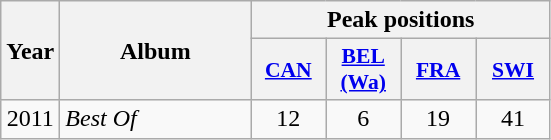<table class="wikitable">
<tr>
<th align="center" rowspan="2" width="10">Year</th>
<th align="center" rowspan="2" width="120">Album</th>
<th align="center" colspan="4" width="30">Peak positions</th>
</tr>
<tr>
<th scope="col" style="width:3em;font-size:90%;"><a href='#'>CAN</a><br></th>
<th scope="col" style="width:3em;font-size:90%;"><a href='#'>BEL <br>(Wa)</a><br></th>
<th scope="col" style="width:3em;font-size:90%;"><a href='#'>FRA</a><br></th>
<th scope="col" style="width:3em;font-size:90%;"><a href='#'>SWI</a><br></th>
</tr>
<tr>
<td align="center">2011</td>
<td><em>Best Of</em></td>
<td align="center">12</td>
<td align="center">6</td>
<td align="center">19</td>
<td align="center">41</td>
</tr>
</table>
